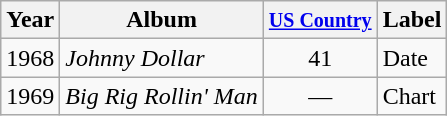<table class="wikitable">
<tr>
<th>Year</th>
<th>Album</th>
<th><small><a href='#'>US Country</a></small></th>
<th>Label</th>
</tr>
<tr>
<td>1968</td>
<td><em>Johnny Dollar</em></td>
<td align="center">41</td>
<td>Date</td>
</tr>
<tr>
<td>1969</td>
<td><em>Big Rig Rollin' Man</em></td>
<td align="center">—</td>
<td>Chart</td>
</tr>
</table>
